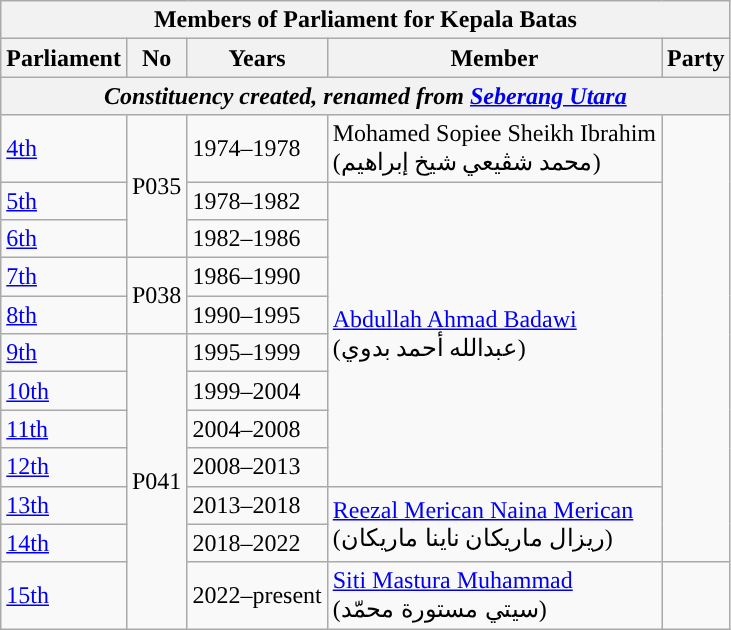<table class=wikitable>
<tr>
<th colspan="5">Members of Parliament for Kepala Batas</th>
</tr>
<tr>
<th>Parliament</th>
<th>No</th>
<th>Years</th>
<th>Member</th>
<th>Party</th>
</tr>
<tr>
<th colspan="5" align="center"><em>Constituency created, renamed from <a href='#'>Seberang Utara</a></em></th>
</tr>
<tr>
<td><a href='#'>4th</a></td>
<td rowspan="3">P035</td>
<td>1974–1978</td>
<td>Mohamed Sopiee Sheikh Ibrahim <br>(محمد شڤيعي شيخ إبراهيم)</td>
<td rowspan="11"></td>
</tr>
<tr>
<td><a href='#'>5th</a></td>
<td>1978–1982</td>
<td rowspan=8><a href='#'>Abdullah Ahmad Badawi</a> <br>(عبدالله أحمد بدوي)</td>
</tr>
<tr>
<td><a href='#'>6th</a></td>
<td>1982–1986</td>
</tr>
<tr>
<td><a href='#'>7th</a></td>
<td rowspan="2">P038</td>
<td>1986–1990</td>
</tr>
<tr>
<td><a href='#'>8th</a></td>
<td>1990–1995</td>
</tr>
<tr>
<td><a href='#'>9th</a></td>
<td rowspan="7">P041</td>
<td>1995–1999</td>
</tr>
<tr>
<td><a href='#'>10th</a></td>
<td>1999–2004</td>
</tr>
<tr>
<td><a href='#'>11th</a></td>
<td>2004–2008</td>
</tr>
<tr>
<td><a href='#'>12th</a></td>
<td>2008–2013</td>
</tr>
<tr>
<td><a href='#'>13th</a></td>
<td>2013–2018</td>
<td rowspan="2"><a href='#'>Reezal Merican Naina Merican</a>  <br>(ريزال ماريکان ناينا ماريکان)</td>
</tr>
<tr>
<td><a href='#'>14th</a></td>
<td>2018–2022</td>
</tr>
<tr>
<td><a href='#'>15th</a></td>
<td>2022–present</td>
<td><a href='#'>Siti Mastura Muhammad</a><br>(سيتي مستورة محمّد)</td>
<td></td>
</tr>
</table>
